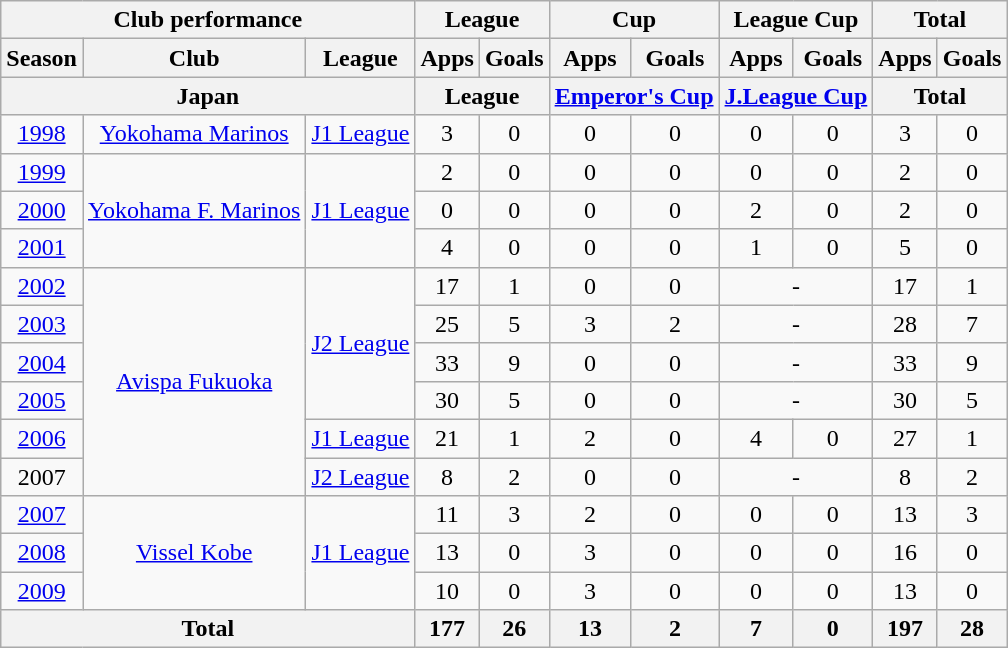<table class="wikitable" style="text-align:center;">
<tr>
<th colspan=3>Club performance</th>
<th colspan=2>League</th>
<th colspan=2>Cup</th>
<th colspan=2>League Cup</th>
<th colspan=2>Total</th>
</tr>
<tr>
<th>Season</th>
<th>Club</th>
<th>League</th>
<th>Apps</th>
<th>Goals</th>
<th>Apps</th>
<th>Goals</th>
<th>Apps</th>
<th>Goals</th>
<th>Apps</th>
<th>Goals</th>
</tr>
<tr>
<th colspan=3>Japan</th>
<th colspan=2>League</th>
<th colspan=2><a href='#'>Emperor's Cup</a></th>
<th colspan=2><a href='#'>J.League Cup</a></th>
<th colspan=2>Total</th>
</tr>
<tr>
<td><a href='#'>1998</a></td>
<td><a href='#'>Yokohama Marinos</a></td>
<td><a href='#'>J1 League</a></td>
<td>3</td>
<td>0</td>
<td>0</td>
<td>0</td>
<td>0</td>
<td>0</td>
<td>3</td>
<td>0</td>
</tr>
<tr>
<td><a href='#'>1999</a></td>
<td rowspan="3"><a href='#'>Yokohama F. Marinos</a></td>
<td rowspan="3"><a href='#'>J1 League</a></td>
<td>2</td>
<td>0</td>
<td>0</td>
<td>0</td>
<td>0</td>
<td>0</td>
<td>2</td>
<td>0</td>
</tr>
<tr>
<td><a href='#'>2000</a></td>
<td>0</td>
<td>0</td>
<td>0</td>
<td>0</td>
<td>2</td>
<td>0</td>
<td>2</td>
<td>0</td>
</tr>
<tr>
<td><a href='#'>2001</a></td>
<td>4</td>
<td>0</td>
<td>0</td>
<td>0</td>
<td>1</td>
<td>0</td>
<td>5</td>
<td>0</td>
</tr>
<tr>
<td><a href='#'>2002</a></td>
<td rowspan="6"><a href='#'>Avispa Fukuoka</a></td>
<td rowspan="4"><a href='#'>J2 League</a></td>
<td>17</td>
<td>1</td>
<td>0</td>
<td>0</td>
<td colspan="2">-</td>
<td>17</td>
<td>1</td>
</tr>
<tr>
<td><a href='#'>2003</a></td>
<td>25</td>
<td>5</td>
<td>3</td>
<td>2</td>
<td colspan="2">-</td>
<td>28</td>
<td>7</td>
</tr>
<tr>
<td><a href='#'>2004</a></td>
<td>33</td>
<td>9</td>
<td>0</td>
<td>0</td>
<td colspan="2">-</td>
<td>33</td>
<td>9</td>
</tr>
<tr>
<td><a href='#'>2005</a></td>
<td>30</td>
<td>5</td>
<td>0</td>
<td>0</td>
<td colspan="2">-</td>
<td>30</td>
<td>5</td>
</tr>
<tr>
<td><a href='#'>2006</a></td>
<td><a href='#'>J1 League</a></td>
<td>21</td>
<td>1</td>
<td>2</td>
<td>0</td>
<td>4</td>
<td>0</td>
<td>27</td>
<td>1</td>
</tr>
<tr>
<td>2007</td>
<td><a href='#'>J2 League</a></td>
<td>8</td>
<td>2</td>
<td>0</td>
<td>0</td>
<td colspan="2">-</td>
<td>8</td>
<td>2</td>
</tr>
<tr>
<td><a href='#'>2007</a></td>
<td rowspan="3"><a href='#'>Vissel Kobe</a></td>
<td rowspan="3"><a href='#'>J1 League</a></td>
<td>11</td>
<td>3</td>
<td>2</td>
<td>0</td>
<td>0</td>
<td>0</td>
<td>13</td>
<td>3</td>
</tr>
<tr>
<td><a href='#'>2008</a></td>
<td>13</td>
<td>0</td>
<td>3</td>
<td>0</td>
<td>0</td>
<td>0</td>
<td>16</td>
<td>0</td>
</tr>
<tr>
<td><a href='#'>2009</a></td>
<td>10</td>
<td>0</td>
<td>3</td>
<td>0</td>
<td>0</td>
<td>0</td>
<td>13</td>
<td>0</td>
</tr>
<tr>
<th colspan=3>Total</th>
<th>177</th>
<th>26</th>
<th>13</th>
<th>2</th>
<th>7</th>
<th>0</th>
<th>197</th>
<th>28</th>
</tr>
</table>
